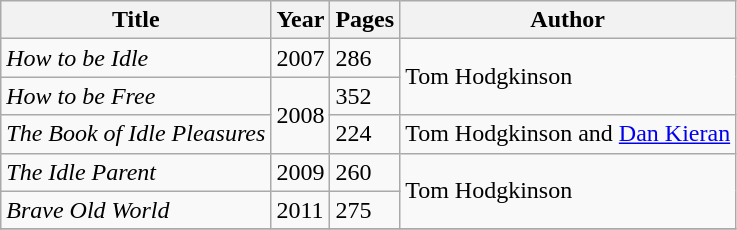<table class="wikitable sortable">
<tr>
<th>Title</th>
<th>Year</th>
<th>Pages</th>
<th>Author</th>
</tr>
<tr>
<td><em>How to be Idle</em></td>
<td>2007</td>
<td>286</td>
<td rowspan="2">Tom Hodgkinson</td>
</tr>
<tr>
<td><em>How to be Free</em></td>
<td rowspan="2">2008</td>
<td>352</td>
</tr>
<tr>
<td><em>The Book of Idle Pleasures</em></td>
<td>224</td>
<td>Tom Hodgkinson and <a href='#'>Dan Kieran</a></td>
</tr>
<tr>
<td><em>The Idle Parent</em></td>
<td>2009</td>
<td>260</td>
<td rowspan="2">Tom Hodgkinson</td>
</tr>
<tr>
<td><em>Brave Old World</em></td>
<td>2011</td>
<td>275</td>
</tr>
<tr>
</tr>
</table>
